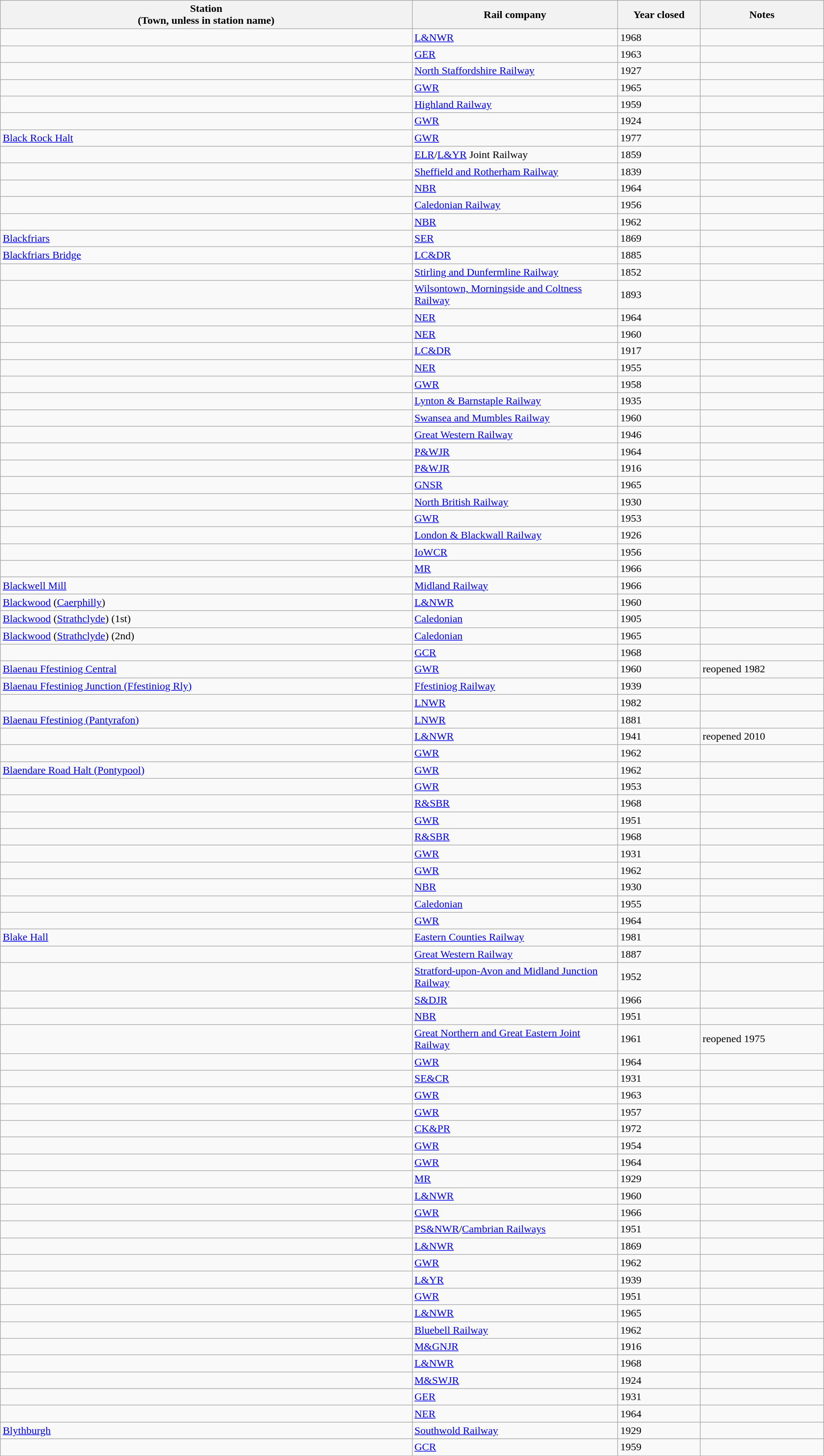<table class="wikitable sortable">
<tr>
<th style="width:50%">Station<br>(Town, unless in station name)</th>
<th style="width:25%">Rail company</th>
<th style="width:10%">Year closed</th>
<th style="width:20%">Notes</th>
</tr>
<tr>
<td></td>
<td><a href='#'>L&NWR</a></td>
<td>1968</td>
<td></td>
</tr>
<tr>
<td></td>
<td><a href='#'>GER</a></td>
<td>1963</td>
<td></td>
</tr>
<tr>
<td></td>
<td><a href='#'>North Staffordshire Railway</a></td>
<td>1927</td>
</tr>
<tr>
<td></td>
<td><a href='#'>GWR</a></td>
<td>1965</td>
<td></td>
</tr>
<tr>
<td></td>
<td><a href='#'>Highland Railway</a></td>
<td>1959</td>
<td></td>
</tr>
<tr>
<td></td>
<td><a href='#'>GWR</a></td>
<td>1924</td>
<td></td>
</tr>
<tr>
<td><a href='#'>Black Rock Halt</a></td>
<td><a href='#'>GWR</a></td>
<td>1977</td>
<td></td>
</tr>
<tr>
<td></td>
<td><a href='#'>ELR</a>/<a href='#'>L&YR</a> Joint Railway</td>
<td>1859</td>
<td></td>
</tr>
<tr>
<td></td>
<td><a href='#'>Sheffield and Rotherham Railway</a></td>
<td>1839</td>
<td></td>
</tr>
<tr>
<td></td>
<td><a href='#'>NBR</a></td>
<td>1964</td>
<td></td>
</tr>
<tr>
<td></td>
<td><a href='#'>Caledonian Railway</a></td>
<td>1956</td>
<td></td>
</tr>
<tr>
<td></td>
<td><a href='#'>NBR</a></td>
<td>1962</td>
<td></td>
</tr>
<tr>
<td><a href='#'>Blackfriars</a></td>
<td><a href='#'>SER</a></td>
<td>1869</td>
<td></td>
</tr>
<tr>
<td><a href='#'>Blackfriars Bridge</a></td>
<td><a href='#'>LC&DR</a></td>
<td>1885</td>
<td></td>
</tr>
<tr>
<td></td>
<td><a href='#'>Stirling and Dunfermline Railway</a></td>
<td>1852</td>
<td></td>
</tr>
<tr>
<td></td>
<td><a href='#'>Wilsontown, Morningside and Coltness Railway</a></td>
<td>1893</td>
<td></td>
</tr>
<tr>
<td></td>
<td><a href='#'>NER</a></td>
<td>1964</td>
<td></td>
</tr>
<tr>
<td></td>
<td><a href='#'>NER</a></td>
<td>1960</td>
<td></td>
</tr>
<tr>
<td></td>
<td><a href='#'>LC&DR</a></td>
<td>1917</td>
<td></td>
</tr>
<tr>
<td></td>
<td><a href='#'>NER</a></td>
<td>1955</td>
<td></td>
</tr>
<tr>
<td></td>
<td><a href='#'>GWR</a></td>
<td>1958</td>
<td></td>
</tr>
<tr>
<td></td>
<td><a href='#'>Lynton & Barnstaple Railway</a></td>
<td>1935</td>
<td></td>
</tr>
<tr>
<td></td>
<td><a href='#'>Swansea and Mumbles Railway</a></td>
<td>1960</td>
<td></td>
</tr>
<tr>
<td></td>
<td><a href='#'>Great Western Railway</a></td>
<td>1946</td>
<td></td>
</tr>
<tr>
<td></td>
<td><a href='#'>P&WJR</a></td>
<td>1964</td>
<td></td>
</tr>
<tr>
<td></td>
<td><a href='#'>P&WJR</a></td>
<td>1916</td>
<td></td>
</tr>
<tr>
<td></td>
<td><a href='#'>GNSR</a></td>
<td>1965</td>
<td></td>
</tr>
<tr>
<td></td>
<td><a href='#'>North British Railway</a></td>
<td>1930</td>
<td></td>
</tr>
<tr>
<td></td>
<td><a href='#'>GWR</a></td>
<td>1953</td>
<td></td>
</tr>
<tr>
<td></td>
<td><a href='#'>London & Blackwall Railway</a></td>
<td>1926</td>
<td></td>
</tr>
<tr>
<td></td>
<td><a href='#'>IoWCR</a></td>
<td>1956</td>
<td></td>
</tr>
<tr>
<td></td>
<td><a href='#'>MR</a></td>
<td>1966</td>
<td></td>
</tr>
<tr>
<td><a href='#'>Blackwell Mill</a></td>
<td><a href='#'>Midland Railway</a></td>
<td>1966</td>
<td></td>
</tr>
<tr>
<td><a href='#'>Blackwood</a> (<a href='#'>Caerphilly</a>)</td>
<td><a href='#'>L&NWR</a></td>
<td>1960</td>
<td></td>
</tr>
<tr>
<td><a href='#'>Blackwood</a> (<a href='#'>Strathclyde</a>) (1st)</td>
<td><a href='#'>Caledonian</a></td>
<td>1905</td>
<td></td>
</tr>
<tr>
<td><a href='#'>Blackwood</a> (<a href='#'>Strathclyde</a>) (2nd)</td>
<td><a href='#'>Caledonian</a></td>
<td>1965</td>
<td></td>
</tr>
<tr>
<td></td>
<td><a href='#'>GCR</a></td>
<td>1968</td>
<td></td>
</tr>
<tr>
<td><a href='#'>Blaenau Ffestiniog Central</a></td>
<td><a href='#'>GWR</a></td>
<td>1960</td>
<td>reopened 1982</td>
</tr>
<tr>
<td><a href='#'>Blaenau Ffestiniog Junction (Ffestiniog Rly)</a></td>
<td><a href='#'>Ffestiniog Railway</a></td>
<td>1939</td>
<td></td>
</tr>
<tr>
<td></td>
<td><a href='#'>LNWR</a></td>
<td>1982</td>
<td></td>
</tr>
<tr>
<td><a href='#'>Blaenau Ffestiniog (Pantyrafon)</a></td>
<td><a href='#'>LNWR</a></td>
<td>1881</td>
<td></td>
</tr>
<tr>
<td></td>
<td><a href='#'>L&NWR</a></td>
<td>1941</td>
<td>reopened 2010</td>
</tr>
<tr>
<td></td>
<td><a href='#'>GWR</a></td>
<td>1962</td>
<td></td>
</tr>
<tr>
<td><a href='#'>Blaendare Road Halt (Pontypool)</a></td>
<td><a href='#'>GWR</a></td>
<td>1962</td>
<td></td>
</tr>
<tr>
<td></td>
<td><a href='#'>GWR</a></td>
<td>1953</td>
<td></td>
</tr>
<tr>
<td></td>
<td><a href='#'>R&SBR</a></td>
<td>1968</td>
<td></td>
</tr>
<tr>
<td></td>
<td><a href='#'>GWR</a></td>
<td>1951</td>
<td></td>
</tr>
<tr>
<td></td>
<td><a href='#'>R&SBR</a></td>
<td>1968</td>
<td></td>
</tr>
<tr>
<td></td>
<td><a href='#'>GWR</a></td>
<td>1931</td>
<td></td>
</tr>
<tr>
<td></td>
<td><a href='#'>GWR</a></td>
<td>1962</td>
<td></td>
</tr>
<tr>
<td></td>
<td><a href='#'>NBR</a></td>
<td>1930</td>
<td></td>
</tr>
<tr>
<td></td>
<td><a href='#'>Caledonian</a></td>
<td>1955</td>
<td></td>
</tr>
<tr>
<td></td>
<td><a href='#'>GWR</a></td>
<td>1964</td>
<td></td>
</tr>
<tr>
<td><a href='#'>Blake Hall</a></td>
<td><a href='#'>Eastern Counties Railway</a></td>
<td>1981</td>
<td></td>
</tr>
<tr>
<td></td>
<td><a href='#'>Great Western Railway</a></td>
<td>1887</td>
<td></td>
</tr>
<tr>
<td></td>
<td><a href='#'>Stratford-upon-Avon and Midland Junction Railway</a></td>
<td>1952</td>
<td></td>
</tr>
<tr>
<td></td>
<td><a href='#'>S&DJR</a></td>
<td>1966</td>
<td></td>
</tr>
<tr>
<td></td>
<td><a href='#'>NBR</a></td>
<td>1951</td>
<td></td>
</tr>
<tr>
<td></td>
<td><a href='#'>Great Northern and Great Eastern Joint Railway</a></td>
<td>1961</td>
<td>reopened 1975</td>
</tr>
<tr>
<td></td>
<td><a href='#'>GWR</a></td>
<td>1964</td>
<td></td>
</tr>
<tr>
<td></td>
<td><a href='#'>SE&CR</a></td>
<td>1931</td>
<td></td>
</tr>
<tr>
<td></td>
<td><a href='#'>GWR</a></td>
<td>1963</td>
<td></td>
</tr>
<tr>
<td></td>
<td><a href='#'>GWR</a></td>
<td>1957</td>
<td></td>
</tr>
<tr>
<td></td>
<td><a href='#'>CK&PR</a></td>
<td>1972</td>
<td></td>
</tr>
<tr>
<td></td>
<td><a href='#'>GWR</a></td>
<td>1954</td>
<td></td>
</tr>
<tr>
<td></td>
<td><a href='#'>GWR</a></td>
<td>1964</td>
<td></td>
</tr>
<tr>
<td></td>
<td><a href='#'>MR</a></td>
<td>1929</td>
<td></td>
</tr>
<tr>
<td></td>
<td><a href='#'>L&NWR</a></td>
<td>1960</td>
<td></td>
</tr>
<tr>
<td></td>
<td><a href='#'>GWR</a></td>
<td>1966</td>
<td></td>
</tr>
<tr>
<td></td>
<td><a href='#'>PS&NWR</a>/<a href='#'>Cambrian Railways</a></td>
<td>1951</td>
<td></td>
</tr>
<tr>
<td></td>
<td><a href='#'>L&NWR</a></td>
<td>1869</td>
<td></td>
</tr>
<tr>
<td></td>
<td><a href='#'>GWR</a></td>
<td>1962</td>
<td></td>
</tr>
<tr>
<td></td>
<td><a href='#'>L&YR</a></td>
<td>1939</td>
<td></td>
</tr>
<tr>
<td></td>
<td><a href='#'>GWR</a></td>
<td>1951</td>
<td></td>
</tr>
<tr>
<td></td>
<td><a href='#'>L&NWR</a></td>
<td>1965</td>
<td></td>
</tr>
<tr>
<td></td>
<td><a href='#'>Bluebell Railway</a></td>
<td>1962</td>
<td></td>
</tr>
<tr>
<td></td>
<td><a href='#'>M&GNJR</a></td>
<td>1916</td>
<td></td>
</tr>
<tr>
<td></td>
<td><a href='#'>L&NWR</a></td>
<td>1968</td>
<td></td>
</tr>
<tr>
<td></td>
<td><a href='#'>M&SWJR</a></td>
<td>1924</td>
<td></td>
</tr>
<tr>
<td></td>
<td><a href='#'>GER</a></td>
<td>1931</td>
<td></td>
</tr>
<tr>
<td></td>
<td><a href='#'>NER</a></td>
<td>1964</td>
<td></td>
</tr>
<tr>
<td><a href='#'>Blythburgh</a></td>
<td><a href='#'>Southwold Railway</a></td>
<td>1929</td>
<td></td>
</tr>
<tr>
<td></td>
<td><a href='#'>GCR</a></td>
<td>1959</td>
<td></td>
</tr>
</table>
